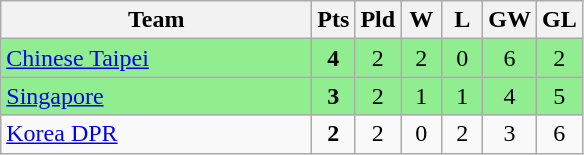<table class="wikitable" style="text-align:center">
<tr>
<th width=200>Team</th>
<th width=20>Pts</th>
<th width=20>Pld</th>
<th width=20>W</th>
<th width=20>L</th>
<th width=20>GW</th>
<th width=20>GL</th>
</tr>
<tr bgcolor=lightgreen>
<td style="text-align:left;"> <a href='#'>Chinese Taipei</a></td>
<td><strong>4</strong></td>
<td>2</td>
<td>2</td>
<td>0</td>
<td>6</td>
<td>2</td>
</tr>
<tr bgcolor=lightgreen>
<td style="text-align:left;"> <a href='#'>Singapore</a></td>
<td><strong>3</strong></td>
<td>2</td>
<td>1</td>
<td>1</td>
<td>4</td>
<td>5</td>
</tr>
<tr>
<td style="text-align:left;"> <a href='#'>Korea DPR</a></td>
<td><strong>2</strong></td>
<td>2</td>
<td>0</td>
<td>2</td>
<td>3</td>
<td>6</td>
</tr>
</table>
